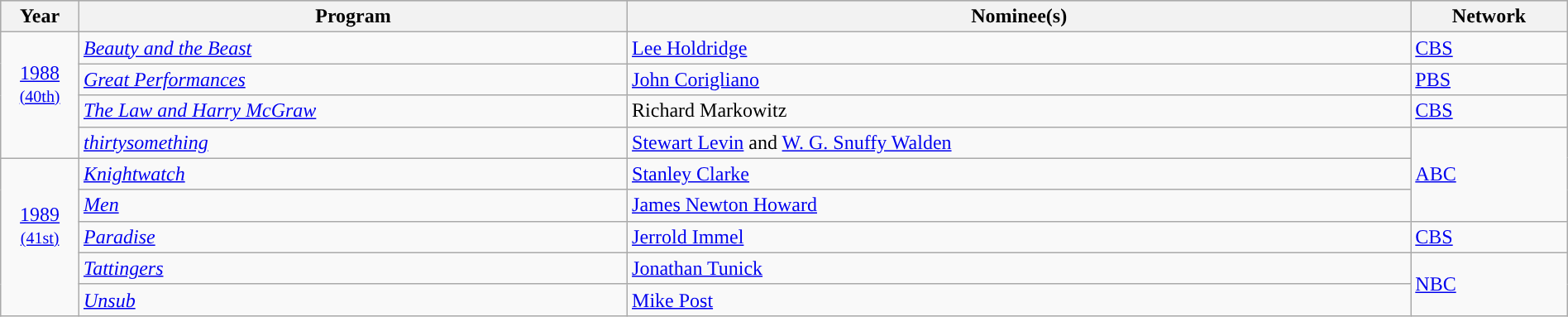<table class="wikitable" style="width:100%">
<tr bgcolor="#bebebe">
<th width="5%">Year</th>
<th width="35%">Program</th>
<th width="50%">Nominee(s)</th>
<th width="10%">Network</th>
</tr>
<tr>
<td rowspan=4 style="text-align:center;"><a href='#'>1988</a><br><small><a href='#'>(40th)</a></small><br><br></td>
<td><em><a href='#'>Beauty and the Beast</a></em></td>
<td><a href='#'>Lee Holdridge</a></td>
<td><a href='#'>CBS</a></td>
</tr>
<tr>
<td><em><a href='#'>Great Performances</a></em></td>
<td><a href='#'>John Corigliano</a></td>
<td><a href='#'>PBS</a></td>
</tr>
<tr>
<td><em><a href='#'>The Law and Harry McGraw</a></em></td>
<td>Richard Markowitz</td>
<td><a href='#'>CBS</a></td>
</tr>
<tr>
<td><em><a href='#'>thirtysomething</a></em></td>
<td><a href='#'>Stewart Levin</a> and <a href='#'>W. G. Snuffy Walden</a></td>
<td rowspan=3><a href='#'>ABC</a></td>
</tr>
<tr>
<td rowspan=5 style="text-align:center;"><a href='#'>1989</a><br><small><a href='#'>(41st)</a></small><br><br></td>
<td><em><a href='#'>Knightwatch</a></em></td>
<td><a href='#'>Stanley Clarke</a></td>
</tr>
<tr>
<td><em><a href='#'>Men</a></em></td>
<td><a href='#'>James Newton Howard</a></td>
</tr>
<tr>
<td><em><a href='#'>Paradise</a></em></td>
<td><a href='#'>Jerrold Immel</a></td>
<td><a href='#'>CBS</a></td>
</tr>
<tr>
<td><em><a href='#'>Tattingers</a></em></td>
<td><a href='#'>Jonathan Tunick</a></td>
<td rowspan=2><a href='#'>NBC</a></td>
</tr>
<tr>
<td><em><a href='#'>Unsub</a></em></td>
<td><a href='#'>Mike Post</a></td>
</tr>
</table>
